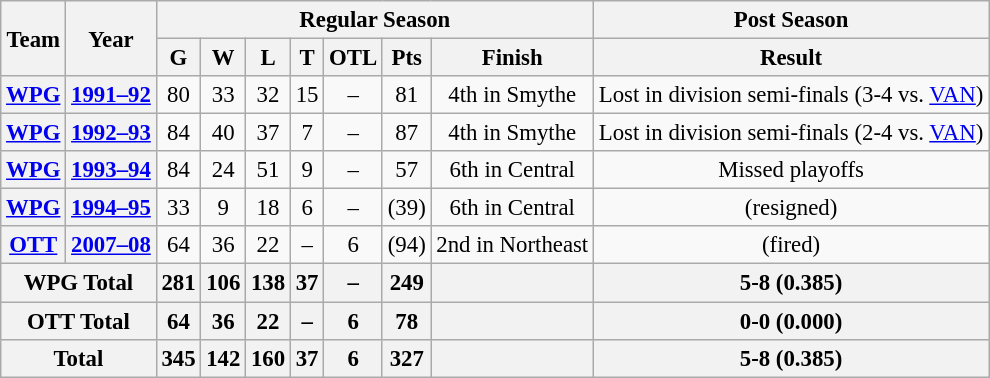<table class="wikitable" style="font-size: 95%; text-align:center;">
<tr>
<th rowspan="2">Team</th>
<th rowspan="2">Year</th>
<th colspan="7">Regular Season</th>
<th colspan="1">Post Season</th>
</tr>
<tr>
<th>G</th>
<th>W</th>
<th>L</th>
<th>T</th>
<th>OTL</th>
<th>Pts</th>
<th>Finish</th>
<th>Result</th>
</tr>
<tr>
<th><a href='#'>WPG</a></th>
<th><a href='#'>1991–92</a></th>
<td>80</td>
<td>33</td>
<td>32</td>
<td>15</td>
<td>–</td>
<td>81</td>
<td>4th in Smythe</td>
<td>Lost in division semi-finals (3-4 vs. <a href='#'>VAN</a>)</td>
</tr>
<tr>
<th><a href='#'>WPG</a></th>
<th><a href='#'>1992–93</a></th>
<td>84</td>
<td>40</td>
<td>37</td>
<td>7</td>
<td>–</td>
<td>87</td>
<td>4th in Smythe</td>
<td>Lost in division semi-finals (2-4 vs. <a href='#'>VAN</a>)</td>
</tr>
<tr>
<th><a href='#'>WPG</a></th>
<th><a href='#'>1993–94</a></th>
<td>84</td>
<td>24</td>
<td>51</td>
<td>9</td>
<td>–</td>
<td>57</td>
<td>6th in Central</td>
<td>Missed playoffs</td>
</tr>
<tr>
<th><a href='#'>WPG</a></th>
<th><a href='#'>1994–95</a></th>
<td>33</td>
<td>9</td>
<td>18</td>
<td>6</td>
<td>–</td>
<td>(39)</td>
<td>6th in Central</td>
<td>(resigned)</td>
</tr>
<tr>
<th><a href='#'>OTT</a></th>
<th><a href='#'>2007–08</a></th>
<td>64</td>
<td>36</td>
<td>22</td>
<td>–</td>
<td>6</td>
<td>(94)</td>
<td>2nd in Northeast</td>
<td>(fired)</td>
</tr>
<tr>
<th colspan="2">WPG Total</th>
<th>281</th>
<th>106</th>
<th>138</th>
<th>37</th>
<th>–</th>
<th>249</th>
<th></th>
<th>5-8 (0.385)</th>
</tr>
<tr>
<th colspan="2">OTT Total</th>
<th>64</th>
<th>36</th>
<th>22</th>
<th>–</th>
<th>6</th>
<th>78</th>
<th></th>
<th>0-0 (0.000)</th>
</tr>
<tr>
<th colspan="2">Total</th>
<th>345</th>
<th>142</th>
<th>160</th>
<th>37</th>
<th>6</th>
<th>327</th>
<th></th>
<th>5-8 (0.385)</th>
</tr>
</table>
